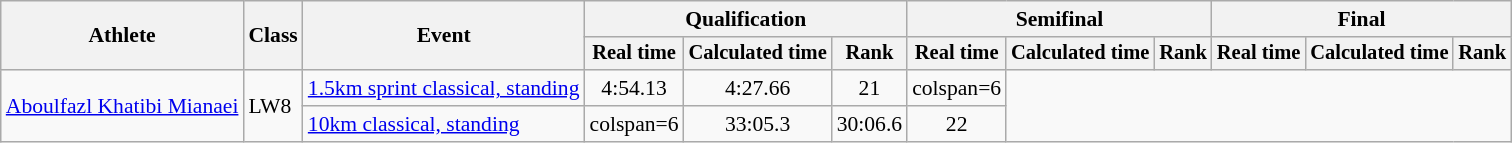<table class=wikitable style="font-size:90%">
<tr>
<th rowspan=2>Athlete</th>
<th rowspan=2>Class</th>
<th rowspan=2>Event</th>
<th colspan=3>Qualification</th>
<th colspan=3>Semifinal</th>
<th colspan=3>Final</th>
</tr>
<tr style="font-size:95%">
<th>Real time</th>
<th>Calculated time</th>
<th>Rank</th>
<th>Real time</th>
<th>Calculated time</th>
<th>Rank</th>
<th>Real time</th>
<th>Calculated time</th>
<th>Rank</th>
</tr>
<tr>
<td rowspan=2><a href='#'>Aboulfazl Khatibi Mianaei</a></td>
<td rowspan=2>LW8</td>
<td><a href='#'>1.5km sprint classical, standing</a></td>
<td align="center">4:54.13</td>
<td align="center">4:27.66</td>
<td align="center">21</td>
<td>colspan=6 </td>
</tr>
<tr>
<td><a href='#'>10km classical, standing</a></td>
<td>colspan=6 </td>
<td align="center">33:05.3</td>
<td align="center">30:06.6</td>
<td align="center">22</td>
</tr>
</table>
